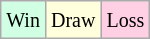<table class="wikitable">
<tr>
<td style="background:#d0ffe3;"><small>Win</small></td>
<td style="background:#ffd;"><small>Draw</small></td>
<td style="background:#ffd0e3;"><small>Loss</small></td>
</tr>
</table>
